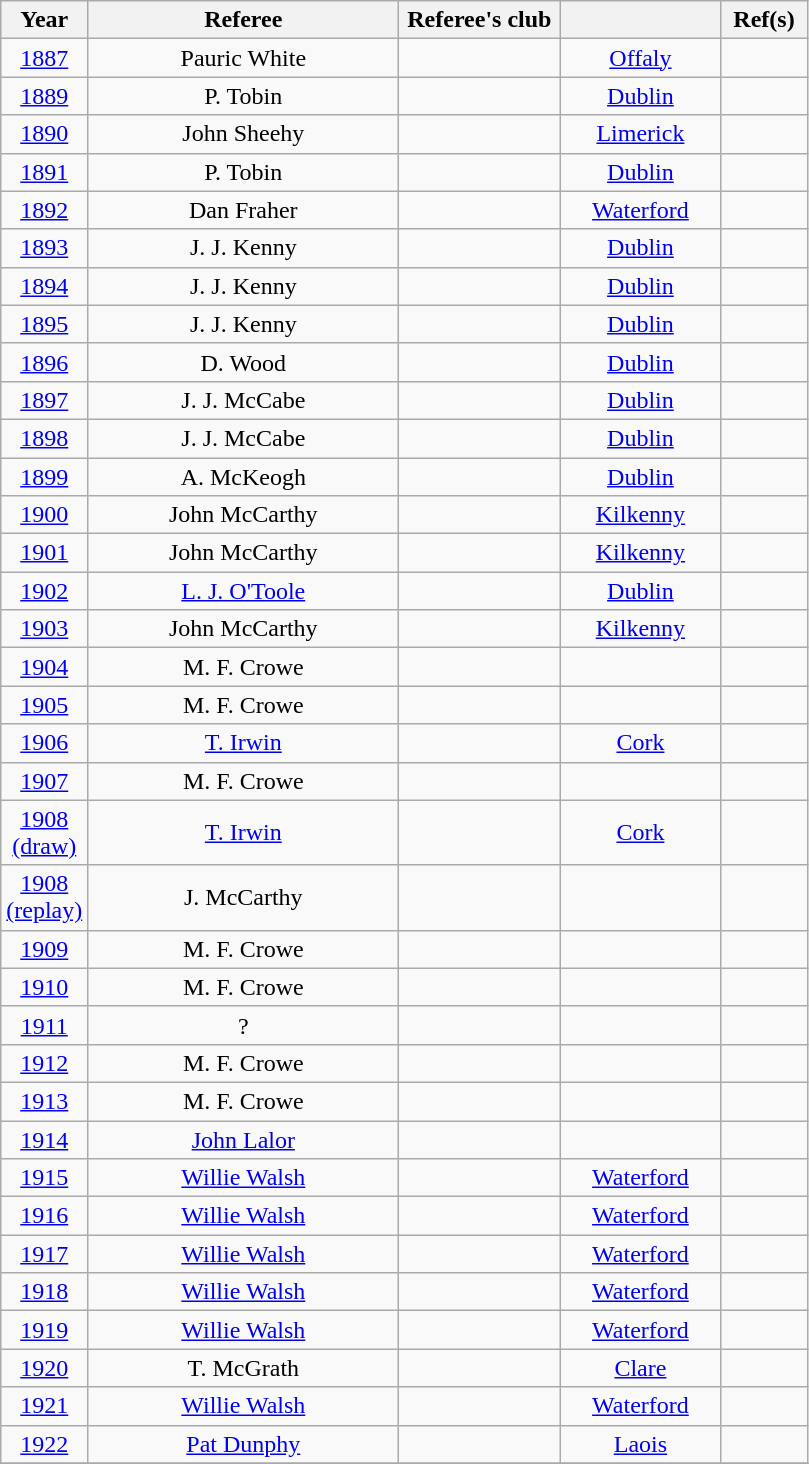<table class="wikitable" style="text-align:center">
<tr>
<th style=width:50px>Year</th>
<th style=width:200px>Referee</th>
<th style=width:100px>Referee's club</th>
<th style=width:100px></th>
<th style=width:50px>Ref(s)</th>
</tr>
<tr>
<td><a href='#'>1887</a></td>
<td>Pauric White</td>
<td></td>
<td><a href='#'>Offaly</a></td>
<td></td>
</tr>
<tr>
<td><a href='#'>1889</a></td>
<td>P. Tobin</td>
<td></td>
<td><a href='#'>Dublin</a></td>
<td></td>
</tr>
<tr>
<td><a href='#'>1890</a></td>
<td>John Sheehy</td>
<td></td>
<td><a href='#'>Limerick</a></td>
<td></td>
</tr>
<tr>
<td><a href='#'>1891</a></td>
<td>P. Tobin</td>
<td></td>
<td><a href='#'>Dublin</a></td>
<td></td>
</tr>
<tr>
<td><a href='#'>1892</a></td>
<td>Dan Fraher</td>
<td></td>
<td><a href='#'>Waterford</a></td>
<td></td>
</tr>
<tr>
<td><a href='#'>1893</a></td>
<td>J. J. Kenny</td>
<td></td>
<td><a href='#'>Dublin</a></td>
<td></td>
</tr>
<tr>
<td><a href='#'>1894</a></td>
<td>J. J. Kenny</td>
<td></td>
<td><a href='#'>Dublin</a></td>
<td></td>
</tr>
<tr>
<td><a href='#'>1895</a></td>
<td>J. J. Kenny</td>
<td></td>
<td><a href='#'>Dublin</a></td>
<td></td>
</tr>
<tr>
<td><a href='#'>1896</a></td>
<td>D. Wood</td>
<td></td>
<td><a href='#'>Dublin</a></td>
<td></td>
</tr>
<tr>
<td><a href='#'>1897</a></td>
<td>J. J. McCabe</td>
<td></td>
<td><a href='#'>Dublin</a></td>
<td></td>
</tr>
<tr>
<td><a href='#'>1898</a></td>
<td>J. J. McCabe</td>
<td></td>
<td><a href='#'>Dublin</a></td>
<td></td>
</tr>
<tr>
<td><a href='#'>1899</a></td>
<td>A. McKeogh</td>
<td></td>
<td><a href='#'>Dublin</a></td>
<td></td>
</tr>
<tr>
<td><a href='#'>1900</a></td>
<td>John McCarthy</td>
<td></td>
<td><a href='#'>Kilkenny</a></td>
<td></td>
</tr>
<tr>
<td><a href='#'>1901</a></td>
<td>John McCarthy</td>
<td></td>
<td><a href='#'>Kilkenny</a></td>
<td></td>
</tr>
<tr>
<td><a href='#'>1902</a></td>
<td><a href='#'>L. J. O'Toole</a></td>
<td></td>
<td><a href='#'>Dublin</a></td>
<td></td>
</tr>
<tr>
<td><a href='#'>1903</a></td>
<td>John McCarthy</td>
<td></td>
<td><a href='#'>Kilkenny</a></td>
<td></td>
</tr>
<tr>
<td><a href='#'>1904</a></td>
<td>M. F. Crowe</td>
<td></td>
<td></td>
<td></td>
</tr>
<tr>
<td><a href='#'>1905</a></td>
<td>M. F. Crowe</td>
<td></td>
<td></td>
<td></td>
</tr>
<tr>
<td><a href='#'>1906</a></td>
<td><a href='#'>T. Irwin</a></td>
<td></td>
<td><a href='#'>Cork</a></td>
<td></td>
</tr>
<tr>
<td><a href='#'>1907</a></td>
<td>M. F. Crowe</td>
<td></td>
<td></td>
<td></td>
</tr>
<tr>
<td><a href='#'>1908 (draw)</a></td>
<td><a href='#'>T. Irwin</a></td>
<td></td>
<td><a href='#'>Cork</a></td>
<td></td>
</tr>
<tr>
<td><a href='#'>1908 (replay)</a></td>
<td>J. McCarthy</td>
<td></td>
<td></td>
<td></td>
</tr>
<tr>
<td><a href='#'>1909</a></td>
<td>M. F. Crowe</td>
<td></td>
<td></td>
<td></td>
</tr>
<tr>
<td><a href='#'>1910</a></td>
<td>M. F. Crowe</td>
<td></td>
<td></td>
<td></td>
</tr>
<tr>
<td><a href='#'>1911</a></td>
<td>?</td>
<td></td>
<td></td>
<td></td>
</tr>
<tr>
<td><a href='#'>1912</a></td>
<td>M. F. Crowe</td>
<td></td>
<td></td>
<td></td>
</tr>
<tr>
<td><a href='#'>1913</a></td>
<td>M. F. Crowe</td>
<td></td>
<td></td>
<td></td>
</tr>
<tr>
<td><a href='#'>1914</a></td>
<td><a href='#'>John Lalor</a></td>
<td></td>
<td></td>
<td></td>
</tr>
<tr>
<td><a href='#'>1915</a></td>
<td><a href='#'>Willie Walsh</a></td>
<td></td>
<td><a href='#'>Waterford</a></td>
<td></td>
</tr>
<tr>
<td><a href='#'>1916</a></td>
<td><a href='#'>Willie Walsh</a></td>
<td></td>
<td><a href='#'>Waterford</a></td>
<td></td>
</tr>
<tr>
<td><a href='#'>1917</a></td>
<td><a href='#'>Willie Walsh</a></td>
<td></td>
<td><a href='#'>Waterford</a></td>
<td></td>
</tr>
<tr>
<td><a href='#'>1918</a></td>
<td><a href='#'>Willie Walsh</a></td>
<td></td>
<td><a href='#'>Waterford</a></td>
<td></td>
</tr>
<tr>
<td><a href='#'>1919</a></td>
<td><a href='#'>Willie Walsh</a></td>
<td></td>
<td><a href='#'>Waterford</a></td>
<td></td>
</tr>
<tr>
<td><a href='#'>1920</a></td>
<td>T. McGrath</td>
<td></td>
<td><a href='#'>Clare</a></td>
<td></td>
</tr>
<tr>
<td><a href='#'>1921</a></td>
<td><a href='#'>Willie Walsh</a></td>
<td></td>
<td><a href='#'>Waterford</a></td>
<td></td>
</tr>
<tr>
<td><a href='#'>1922</a></td>
<td><a href='#'>Pat Dunphy</a></td>
<td></td>
<td><a href='#'>Laois</a></td>
<td></td>
</tr>
<tr>
</tr>
</table>
